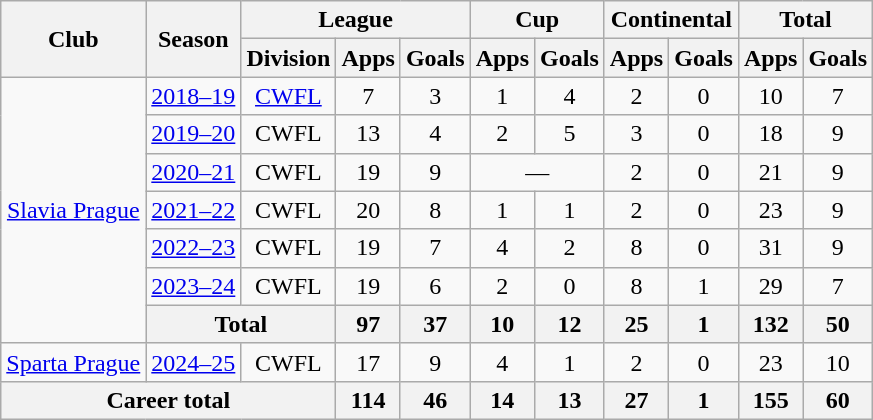<table class="wikitable" Style="text-align: center">
<tr>
<th rowspan="2">Club</th>
<th rowspan="2">Season</th>
<th colspan="3">League</th>
<th colspan="2">Cup</th>
<th colspan="2">Continental</th>
<th colspan="2">Total</th>
</tr>
<tr>
<th>Division</th>
<th>Apps</th>
<th>Goals</th>
<th>Apps</th>
<th>Goals</th>
<th>Apps</th>
<th>Goals</th>
<th>Apps</th>
<th>Goals</th>
</tr>
<tr>
<td rowspan="7"><a href='#'>Slavia Prague</a></td>
<td><a href='#'>2018–19</a></td>
<td><a href='#'>CWFL</a></td>
<td>7</td>
<td>3</td>
<td>1</td>
<td>4</td>
<td>2</td>
<td>0</td>
<td>10</td>
<td>7</td>
</tr>
<tr>
<td><a href='#'>2019–20</a></td>
<td>CWFL</td>
<td>13</td>
<td>4</td>
<td>2</td>
<td>5</td>
<td>3</td>
<td>0</td>
<td>18</td>
<td>9</td>
</tr>
<tr>
<td><a href='#'>2020–21</a></td>
<td>CWFL</td>
<td>19</td>
<td>9</td>
<td colspan="2">—</td>
<td>2</td>
<td>0</td>
<td>21</td>
<td>9</td>
</tr>
<tr>
<td><a href='#'>2021–22</a></td>
<td>CWFL</td>
<td>20</td>
<td>8</td>
<td>1</td>
<td>1</td>
<td>2</td>
<td>0</td>
<td>23</td>
<td>9</td>
</tr>
<tr>
<td><a href='#'>2022–23</a></td>
<td>CWFL</td>
<td>19</td>
<td>7</td>
<td>4</td>
<td>2</td>
<td>8</td>
<td>0</td>
<td>31</td>
<td>9</td>
</tr>
<tr>
<td><a href='#'>2023–24</a></td>
<td>CWFL</td>
<td>19</td>
<td>6</td>
<td>2</td>
<td>0</td>
<td>8</td>
<td>1</td>
<td>29</td>
<td>7</td>
</tr>
<tr>
<th colspan="2">Total</th>
<th>97</th>
<th>37</th>
<th>10</th>
<th>12</th>
<th>25</th>
<th>1</th>
<th>132</th>
<th>50</th>
</tr>
<tr>
<td><a href='#'>Sparta Prague</a></td>
<td><a href='#'>2024–25</a></td>
<td>CWFL</td>
<td>17</td>
<td>9</td>
<td>4</td>
<td>1</td>
<td>2</td>
<td>0</td>
<td>23</td>
<td>10</td>
</tr>
<tr>
<th colspan="3">Career total</th>
<th>114</th>
<th>46</th>
<th>14</th>
<th>13</th>
<th>27</th>
<th>1</th>
<th>155</th>
<th>60</th>
</tr>
</table>
